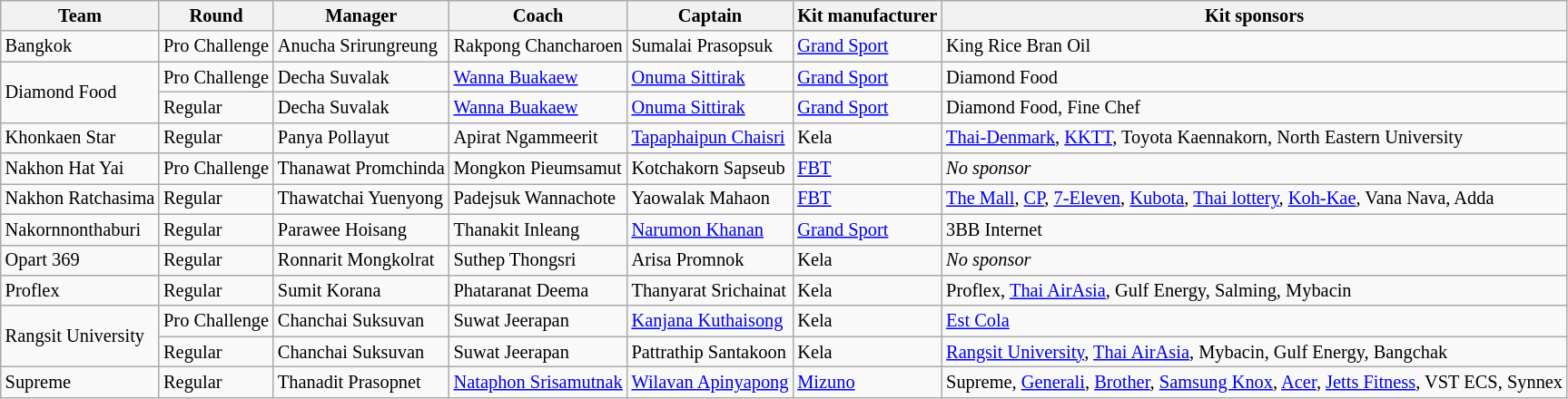<table class="wikitable sortable" style="font-size:85%;">
<tr>
<th>Team</th>
<th>Round</th>
<th>Manager</th>
<th>Coach</th>
<th>Captain</th>
<th>Kit manufacturer</th>
<th>Kit sponsors</th>
</tr>
<tr>
<td>Bangkok</td>
<td>Pro Challenge</td>
<td> Anucha Srirungreung</td>
<td> Rakpong Chancharoen</td>
<td> Sumalai Prasopsuk</td>
<td><a href='#'>Grand Sport</a></td>
<td>King Rice Bran Oil</td>
</tr>
<tr>
<td rowspan=2>Diamond Food</td>
<td>Pro Challenge</td>
<td> Decha Suvalak</td>
<td> <a href='#'>Wanna Buakaew</a></td>
<td> <a href='#'>Onuma Sittirak</a></td>
<td><a href='#'>Grand Sport</a></td>
<td>Diamond Food</td>
</tr>
<tr>
<td>Regular</td>
<td> Decha Suvalak</td>
<td> <a href='#'>Wanna Buakaew</a></td>
<td> <a href='#'>Onuma Sittirak</a></td>
<td><a href='#'>Grand Sport</a></td>
<td>Diamond Food, Fine Chef</td>
</tr>
<tr>
<td>Khonkaen Star</td>
<td>Regular</td>
<td> Panya Pollayut</td>
<td> Apirat Ngammeerit</td>
<td> <a href='#'>Tapaphaipun Chaisri</a></td>
<td>Kela</td>
<td><a href='#'>Thai-Denmark</a>, <a href='#'>KKTT</a>, Toyota Kaennakorn, North Eastern University</td>
</tr>
<tr>
<td>Nakhon Hat Yai</td>
<td>Pro Challenge</td>
<td> Thanawat Promchinda</td>
<td> Mongkon Pieumsamut</td>
<td> Kotchakorn Sapseub</td>
<td><a href='#'>FBT</a></td>
<td><em>No sponsor</em></td>
</tr>
<tr>
<td>Nakhon Ratchasima</td>
<td>Regular</td>
<td> Thawatchai Yuenyong</td>
<td> Padejsuk Wannachote</td>
<td> Yaowalak Mahaon</td>
<td><a href='#'>FBT</a></td>
<td><a href='#'>The Mall</a>, <a href='#'>CP</a>, <a href='#'>7-Eleven</a>, <a href='#'>Kubota</a>, <a href='#'>Thai lottery</a>, <a href='#'>Koh-Kae</a>, Vana Nava, Adda</td>
</tr>
<tr>
<td>Nakornnonthaburi</td>
<td>Regular</td>
<td> Parawee Hoisang</td>
<td> Thanakit Inleang</td>
<td> <a href='#'>Narumon Khanan</a></td>
<td><a href='#'>Grand Sport</a></td>
<td>3BB Internet</td>
</tr>
<tr>
<td>Opart 369</td>
<td>Regular</td>
<td> Ronnarit Mongkolrat</td>
<td> Suthep Thongsri</td>
<td> Arisa Promnok</td>
<td>Kela</td>
<td><em>No sponsor</em></td>
</tr>
<tr>
<td>Proflex</td>
<td>Regular</td>
<td> Sumit Korana</td>
<td> Phataranat Deema</td>
<td> Thanyarat Srichainat</td>
<td>Kela</td>
<td>Proflex, <a href='#'>Thai AirAsia</a>, Gulf Energy, Salming, Mybacin</td>
</tr>
<tr>
<td rowspan=2>Rangsit University</td>
<td>Pro Challenge</td>
<td> Chanchai Suksuvan</td>
<td> Suwat Jeerapan</td>
<td> <a href='#'>Kanjana Kuthaisong</a></td>
<td>Kela</td>
<td><a href='#'>Est Cola</a></td>
</tr>
<tr>
<td>Regular</td>
<td> Chanchai Suksuvan</td>
<td> Suwat Jeerapan</td>
<td> Pattrathip Santakoon</td>
<td>Kela</td>
<td><a href='#'>Rangsit University</a>, <a href='#'>Thai AirAsia</a>, Mybacin, Gulf Energy, Bangchak</td>
</tr>
<tr>
<td>Supreme</td>
<td>Regular</td>
<td> Thanadit Prasopnet</td>
<td> <a href='#'>Nataphon Srisamutnak</a></td>
<td> <a href='#'>Wilavan Apinyapong</a></td>
<td><a href='#'>Mizuno</a></td>
<td>Supreme, <a href='#'>Generali</a>, <a href='#'>Brother</a>, <a href='#'>Samsung Knox</a>, <a href='#'>Acer</a>, <a href='#'>Jetts Fitness</a>, VST ECS, Synnex</td>
</tr>
</table>
